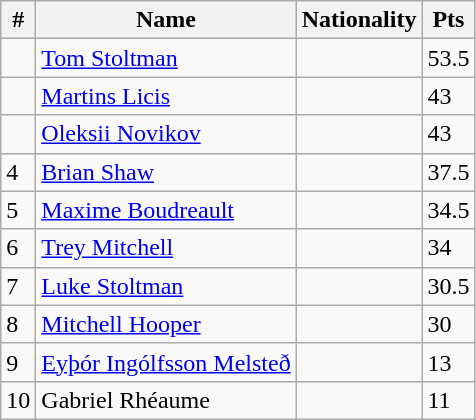<table class="wikitable">
<tr>
<th>#</th>
<th>Name</th>
<th>Nationality</th>
<th>Pts</th>
</tr>
<tr>
<td></td>
<td><a href='#'>Tom Stoltman</a></td>
<td></td>
<td>53.5</td>
</tr>
<tr>
<td></td>
<td><a href='#'>Martins Licis</a></td>
<td></td>
<td>43</td>
</tr>
<tr>
<td></td>
<td><a href='#'>Oleksii Novikov</a></td>
<td></td>
<td>43</td>
</tr>
<tr>
<td>4</td>
<td><a href='#'>Brian Shaw</a></td>
<td></td>
<td>37.5</td>
</tr>
<tr>
<td>5</td>
<td><a href='#'>Maxime Boudreault</a></td>
<td></td>
<td>34.5</td>
</tr>
<tr>
<td>6</td>
<td><a href='#'>Trey Mitchell</a></td>
<td></td>
<td>34</td>
</tr>
<tr>
<td>7</td>
<td><a href='#'>Luke Stoltman</a></td>
<td></td>
<td>30.5</td>
</tr>
<tr>
<td>8</td>
<td><a href='#'>Mitchell Hooper</a></td>
<td></td>
<td>30</td>
</tr>
<tr>
<td>9</td>
<td><a href='#'>Eyþór Ingólfsson Melsteð</a></td>
<td></td>
<td>13</td>
</tr>
<tr>
<td>10</td>
<td>Gabriel Rhéaume</td>
<td></td>
<td>11</td>
</tr>
</table>
